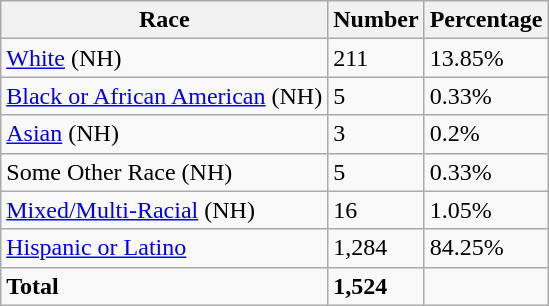<table class="wikitable">
<tr>
<th>Race</th>
<th>Number</th>
<th>Percentage</th>
</tr>
<tr>
<td><a href='#'>White</a> (NH)</td>
<td>211</td>
<td>13.85%</td>
</tr>
<tr>
<td><a href='#'>Black or African American</a> (NH)</td>
<td>5</td>
<td>0.33%</td>
</tr>
<tr>
<td><a href='#'>Asian</a> (NH)</td>
<td>3</td>
<td>0.2%</td>
</tr>
<tr>
<td>Some Other Race (NH)</td>
<td>5</td>
<td>0.33%</td>
</tr>
<tr>
<td><a href='#'>Mixed/Multi-Racial</a> (NH)</td>
<td>16</td>
<td>1.05%</td>
</tr>
<tr>
<td><a href='#'>Hispanic or Latino</a></td>
<td>1,284</td>
<td>84.25%</td>
</tr>
<tr>
<td><strong>Total</strong></td>
<td><strong>1,524</strong></td>
<td></td>
</tr>
</table>
